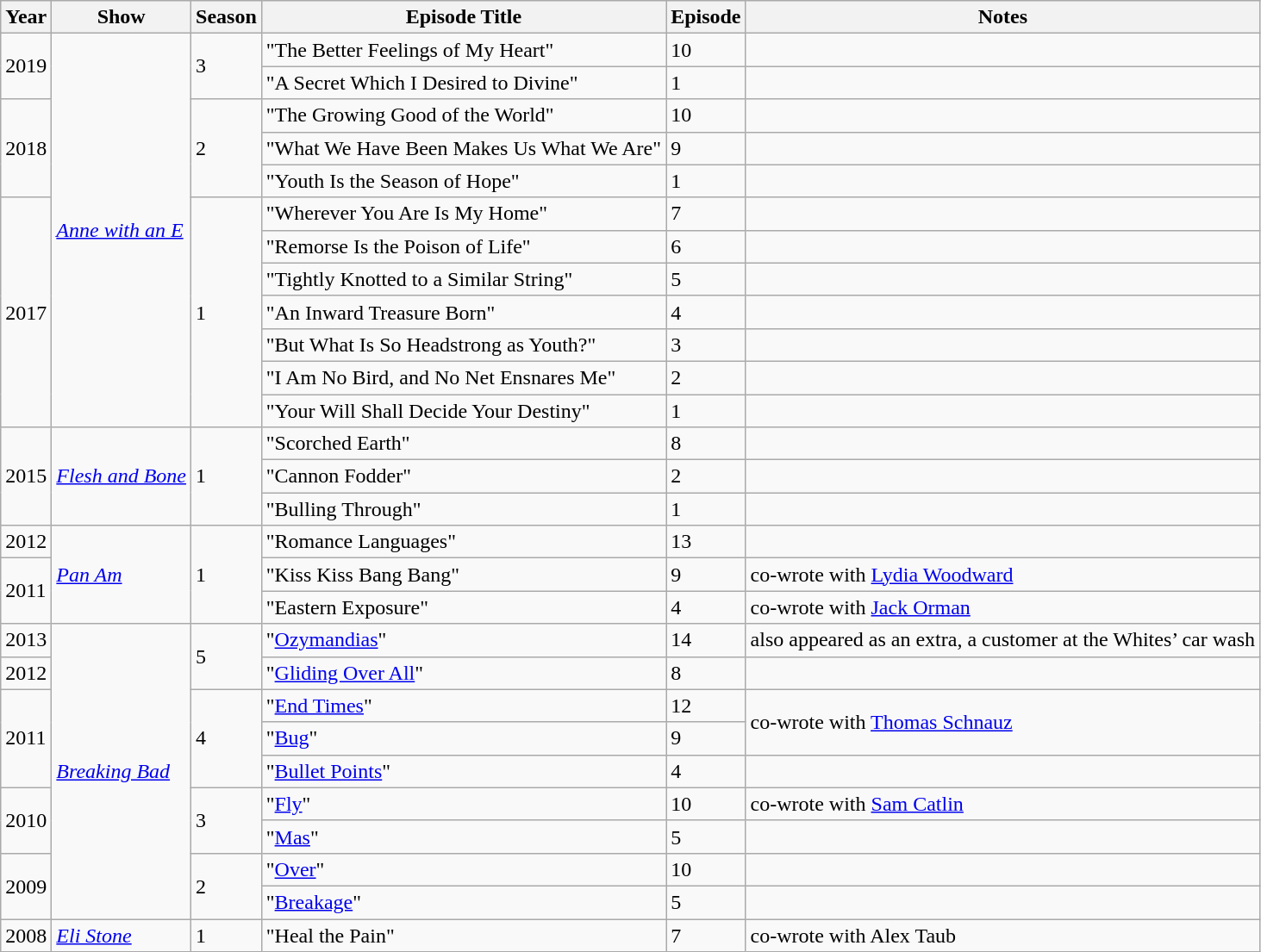<table class="wikitable">
<tr>
<th>Year</th>
<th>Show</th>
<th>Season</th>
<th>Episode Title</th>
<th>Episode</th>
<th>Notes</th>
</tr>
<tr>
<td rowspan="2">2019</td>
<td rowspan="12"><em><a href='#'>Anne with an E</a></em></td>
<td rowspan="2">3</td>
<td>"The Better Feelings of My Heart"</td>
<td>10</td>
<td></td>
</tr>
<tr>
<td>"A Secret Which I Desired to Divine"</td>
<td>1</td>
<td></td>
</tr>
<tr>
<td rowspan="3">2018</td>
<td rowspan="3">2</td>
<td>"The Growing Good of the World"</td>
<td>10</td>
<td></td>
</tr>
<tr>
<td>"What We Have Been Makes Us What We Are"</td>
<td>9</td>
<td></td>
</tr>
<tr>
<td>"Youth Is the Season of Hope"</td>
<td>1</td>
<td></td>
</tr>
<tr>
<td rowspan="7">2017</td>
<td rowspan="7">1</td>
<td>"Wherever You Are Is My Home"</td>
<td>7</td>
<td></td>
</tr>
<tr>
<td>"Remorse Is the Poison of Life"</td>
<td>6</td>
<td></td>
</tr>
<tr>
<td>"Tightly Knotted to a Similar String"</td>
<td>5</td>
<td></td>
</tr>
<tr>
<td>"An Inward Treasure Born"</td>
<td>4</td>
<td></td>
</tr>
<tr>
<td>"But What Is So Headstrong as Youth?"</td>
<td>3</td>
<td></td>
</tr>
<tr>
<td>"I Am No Bird, and No Net Ensnares Me"</td>
<td>2</td>
<td></td>
</tr>
<tr>
<td>"Your Will Shall Decide Your Destiny"</td>
<td>1</td>
<td></td>
</tr>
<tr>
<td rowspan="3">2015</td>
<td rowspan="3"><a href='#'><em>Flesh and Bone</em></a></td>
<td rowspan="3">1</td>
<td>"Scorched Earth"</td>
<td>8</td>
<td></td>
</tr>
<tr>
<td>"Cannon Fodder"</td>
<td>2</td>
<td></td>
</tr>
<tr>
<td>"Bulling Through"</td>
<td>1</td>
<td></td>
</tr>
<tr>
<td>2012</td>
<td rowspan="3"><em><a href='#'>Pan Am</a></em></td>
<td rowspan="3">1</td>
<td>"Romance Languages"</td>
<td>13</td>
<td></td>
</tr>
<tr>
<td rowspan="2">2011</td>
<td>"Kiss Kiss Bang Bang"</td>
<td>9</td>
<td>co-wrote with <a href='#'>Lydia Woodward</a></td>
</tr>
<tr>
<td>"Eastern Exposure"</td>
<td>4</td>
<td>co-wrote with <a href='#'>Jack Orman</a></td>
</tr>
<tr>
<td>2013</td>
<td rowspan="9"><em><a href='#'>Breaking Bad</a></em></td>
<td rowspan="2">5</td>
<td>"<a href='#'>Ozymandias</a>"</td>
<td>14</td>
<td>also appeared as an extra, a customer at the Whites’ car wash</td>
</tr>
<tr>
<td>2012</td>
<td>"<a href='#'>Gliding Over All</a>"</td>
<td>8</td>
<td></td>
</tr>
<tr>
<td rowspan="3">2011</td>
<td rowspan="3">4</td>
<td>"<a href='#'>End Times</a>"</td>
<td>12</td>
<td rowspan="2">co-wrote with <a href='#'>Thomas Schnauz</a></td>
</tr>
<tr>
<td>"<a href='#'>Bug</a>"</td>
<td>9</td>
</tr>
<tr>
<td>"<a href='#'>Bullet Points</a>"</td>
<td>4</td>
<td></td>
</tr>
<tr>
<td rowspan="2">2010</td>
<td rowspan="2">3</td>
<td>"<a href='#'>Fly</a>"</td>
<td>10</td>
<td>co-wrote with <a href='#'>Sam Catlin</a></td>
</tr>
<tr>
<td>"<a href='#'>Mas</a>"</td>
<td>5</td>
<td></td>
</tr>
<tr>
<td rowspan="2">2009</td>
<td rowspan="2">2</td>
<td>"<a href='#'>Over</a>"</td>
<td>10</td>
<td></td>
</tr>
<tr>
<td>"<a href='#'>Breakage</a>"</td>
<td>5</td>
<td></td>
</tr>
<tr>
<td>2008</td>
<td><em><a href='#'>Eli Stone</a></em></td>
<td>1</td>
<td>"Heal the Pain"</td>
<td>7</td>
<td>co-wrote with Alex Taub</td>
</tr>
</table>
